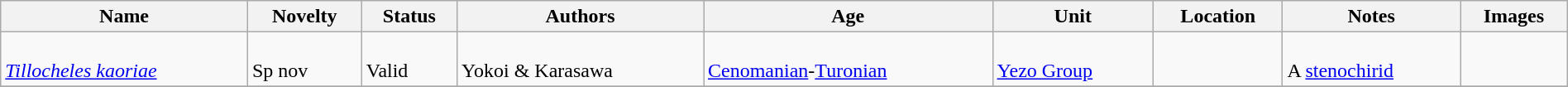<table class="wikitable sortable" align="center" width="100%">
<tr>
<th>Name</th>
<th>Novelty</th>
<th>Status</th>
<th>Authors</th>
<th>Age</th>
<th>Unit</th>
<th>Location</th>
<th>Notes</th>
<th>Images</th>
</tr>
<tr>
<td><br><em><a href='#'>Tillocheles kaoriae</a></em></td>
<td><br>Sp nov</td>
<td><br>Valid</td>
<td><br>Yokoi & Karasawa</td>
<td><br><a href='#'>Cenomanian</a>-<a href='#'>Turonian</a></td>
<td><br><a href='#'>Yezo Group</a></td>
<td><br></td>
<td><br>A <a href='#'>stenochirid</a></td>
<td></td>
</tr>
<tr>
</tr>
</table>
